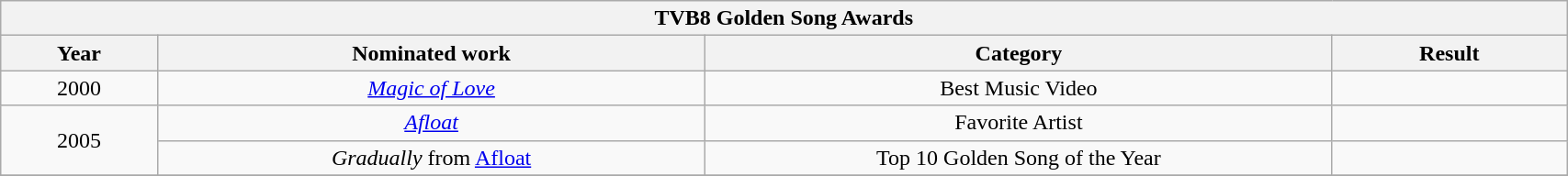<table width="90%" class="wikitable">
<tr>
<th colspan="4" align="center">TVB8 Golden Song Awards</th>
</tr>
<tr>
<th width="10%">Year</th>
<th width="35%">Nominated work</th>
<th width="40%">Category</th>
<th width="15%">Result</th>
</tr>
<tr>
<td align="center">2000</td>
<td align="center"><em><a href='#'>Magic of Love</a></em></td>
<td align="center">Best Music Video</td>
<td></td>
</tr>
<tr>
<td align="center" rowspan=2>2005</td>
<td align="center"><em><a href='#'>Afloat</a></em></td>
<td align="center">Favorite Artist</td>
<td></td>
</tr>
<tr>
<td align="center"><em>Gradually</em> from <a href='#'>Afloat</a></td>
<td align="center" rowspan=1>Top 10 Golden Song of the Year</td>
<td></td>
</tr>
<tr>
</tr>
</table>
